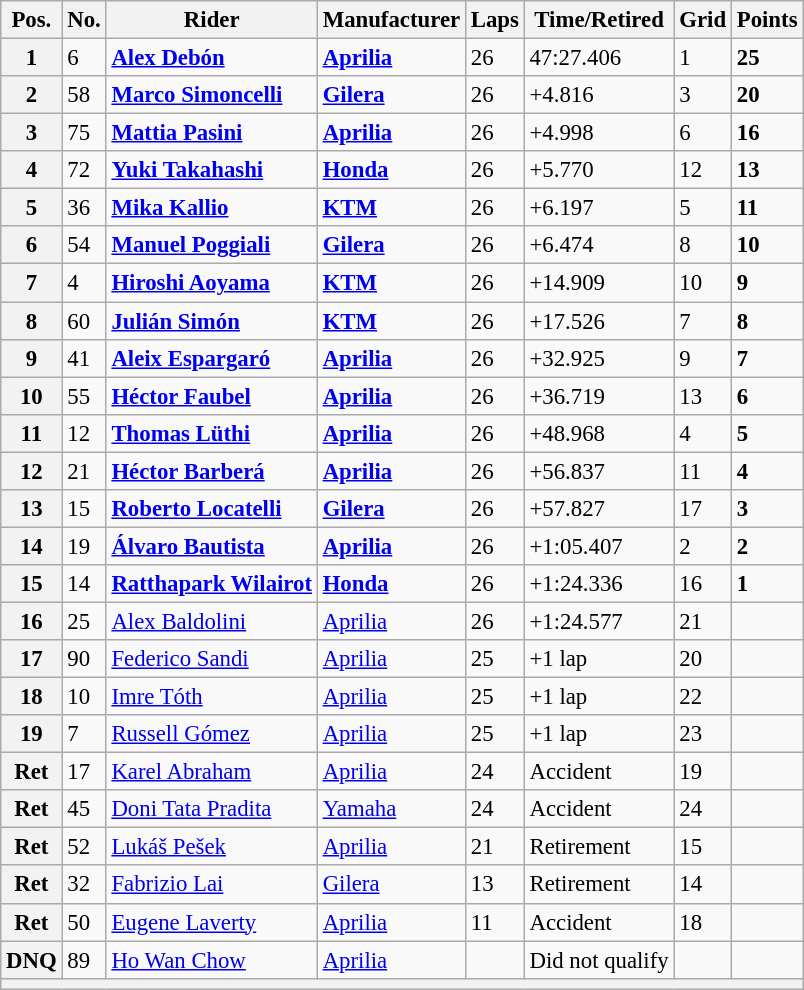<table class="wikitable" style="font-size: 95%;">
<tr>
<th>Pos.</th>
<th>No.</th>
<th>Rider</th>
<th>Manufacturer</th>
<th>Laps</th>
<th>Time/Retired</th>
<th>Grid</th>
<th>Points</th>
</tr>
<tr>
<th>1</th>
<td>6</td>
<td> <strong><a href='#'>Alex Debón</a></strong></td>
<td><strong><a href='#'>Aprilia</a></strong></td>
<td>26</td>
<td>47:27.406</td>
<td>1</td>
<td><strong>25</strong></td>
</tr>
<tr>
<th>2</th>
<td>58</td>
<td> <strong><a href='#'>Marco Simoncelli</a></strong></td>
<td><strong><a href='#'>Gilera</a></strong></td>
<td>26</td>
<td>+4.816</td>
<td>3</td>
<td><strong>20</strong></td>
</tr>
<tr>
<th>3</th>
<td>75</td>
<td> <strong><a href='#'>Mattia Pasini</a></strong></td>
<td><strong><a href='#'>Aprilia</a></strong></td>
<td>26</td>
<td>+4.998</td>
<td>6</td>
<td><strong>16</strong></td>
</tr>
<tr>
<th>4</th>
<td>72</td>
<td> <strong><a href='#'>Yuki Takahashi</a></strong></td>
<td><strong><a href='#'>Honda</a></strong></td>
<td>26</td>
<td>+5.770</td>
<td>12</td>
<td><strong>13</strong></td>
</tr>
<tr>
<th>5</th>
<td>36</td>
<td> <strong><a href='#'>Mika Kallio</a></strong></td>
<td><strong><a href='#'>KTM</a></strong></td>
<td>26</td>
<td>+6.197</td>
<td>5</td>
<td><strong>11</strong></td>
</tr>
<tr>
<th>6</th>
<td>54</td>
<td> <strong><a href='#'>Manuel Poggiali</a></strong></td>
<td><strong><a href='#'>Gilera</a></strong></td>
<td>26</td>
<td>+6.474</td>
<td>8</td>
<td><strong>10</strong></td>
</tr>
<tr>
<th>7</th>
<td>4</td>
<td> <strong><a href='#'>Hiroshi Aoyama</a></strong></td>
<td><strong><a href='#'>KTM</a></strong></td>
<td>26</td>
<td>+14.909</td>
<td>10</td>
<td><strong>9</strong></td>
</tr>
<tr>
<th>8</th>
<td>60</td>
<td> <strong><a href='#'>Julián Simón</a></strong></td>
<td><strong><a href='#'>KTM</a></strong></td>
<td>26</td>
<td>+17.526</td>
<td>7</td>
<td><strong>8</strong></td>
</tr>
<tr>
<th>9</th>
<td>41</td>
<td> <strong><a href='#'>Aleix Espargaró</a></strong></td>
<td><strong><a href='#'>Aprilia</a></strong></td>
<td>26</td>
<td>+32.925</td>
<td>9</td>
<td><strong>7</strong></td>
</tr>
<tr>
<th>10</th>
<td>55</td>
<td> <strong><a href='#'>Héctor Faubel</a></strong></td>
<td><strong><a href='#'>Aprilia</a></strong></td>
<td>26</td>
<td>+36.719</td>
<td>13</td>
<td><strong>6</strong></td>
</tr>
<tr>
<th>11</th>
<td>12</td>
<td> <strong><a href='#'>Thomas Lüthi</a></strong></td>
<td><strong><a href='#'>Aprilia</a></strong></td>
<td>26</td>
<td>+48.968</td>
<td>4</td>
<td><strong>5</strong></td>
</tr>
<tr>
<th>12</th>
<td>21</td>
<td> <strong><a href='#'>Héctor Barberá</a></strong></td>
<td><strong><a href='#'>Aprilia</a></strong></td>
<td>26</td>
<td>+56.837</td>
<td>11</td>
<td><strong>4</strong></td>
</tr>
<tr>
<th>13</th>
<td>15</td>
<td> <strong><a href='#'>Roberto Locatelli</a></strong></td>
<td><strong><a href='#'>Gilera</a></strong></td>
<td>26</td>
<td>+57.827</td>
<td>17</td>
<td><strong>3</strong></td>
</tr>
<tr>
<th>14</th>
<td>19</td>
<td> <strong><a href='#'>Álvaro Bautista</a></strong></td>
<td><strong><a href='#'>Aprilia</a></strong></td>
<td>26</td>
<td>+1:05.407</td>
<td>2</td>
<td><strong>2</strong></td>
</tr>
<tr>
<th>15</th>
<td>14</td>
<td> <strong><a href='#'>Ratthapark Wilairot</a></strong></td>
<td><strong><a href='#'>Honda</a></strong></td>
<td>26</td>
<td>+1:24.336</td>
<td>16</td>
<td><strong>1</strong></td>
</tr>
<tr>
<th>16</th>
<td>25</td>
<td> <a href='#'>Alex Baldolini</a></td>
<td><a href='#'>Aprilia</a></td>
<td>26</td>
<td>+1:24.577</td>
<td>21</td>
<td></td>
</tr>
<tr>
<th>17</th>
<td>90</td>
<td> <a href='#'>Federico Sandi</a></td>
<td><a href='#'>Aprilia</a></td>
<td>25</td>
<td>+1 lap</td>
<td>20</td>
<td></td>
</tr>
<tr>
<th>18</th>
<td>10</td>
<td> <a href='#'>Imre Tóth</a></td>
<td><a href='#'>Aprilia</a></td>
<td>25</td>
<td>+1 lap</td>
<td>22</td>
<td></td>
</tr>
<tr>
<th>19</th>
<td>7</td>
<td> <a href='#'>Russell Gómez</a></td>
<td><a href='#'>Aprilia</a></td>
<td>25</td>
<td>+1 lap</td>
<td>23</td>
<td></td>
</tr>
<tr>
<th>Ret</th>
<td>17</td>
<td> <a href='#'>Karel Abraham</a></td>
<td><a href='#'>Aprilia</a></td>
<td>24</td>
<td>Accident</td>
<td>19</td>
<td></td>
</tr>
<tr>
<th>Ret</th>
<td>45</td>
<td> <a href='#'>Doni Tata Pradita</a></td>
<td><a href='#'>Yamaha</a></td>
<td>24</td>
<td>Accident</td>
<td>24</td>
<td></td>
</tr>
<tr>
<th>Ret</th>
<td>52</td>
<td> <a href='#'>Lukáš Pešek</a></td>
<td><a href='#'>Aprilia</a></td>
<td>21</td>
<td>Retirement</td>
<td>15</td>
<td></td>
</tr>
<tr>
<th>Ret</th>
<td>32</td>
<td> <a href='#'>Fabrizio Lai</a></td>
<td><a href='#'>Gilera</a></td>
<td>13</td>
<td>Retirement</td>
<td>14</td>
<td></td>
</tr>
<tr>
<th>Ret</th>
<td>50</td>
<td> <a href='#'>Eugene Laverty</a></td>
<td><a href='#'>Aprilia</a></td>
<td>11</td>
<td>Accident</td>
<td>18</td>
<td></td>
</tr>
<tr>
<th>DNQ</th>
<td>89</td>
<td> <a href='#'>Ho Wan Chow</a></td>
<td><a href='#'>Aprilia</a></td>
<td></td>
<td>Did not qualify</td>
<td></td>
<td></td>
</tr>
<tr>
<th colspan=8></th>
</tr>
</table>
